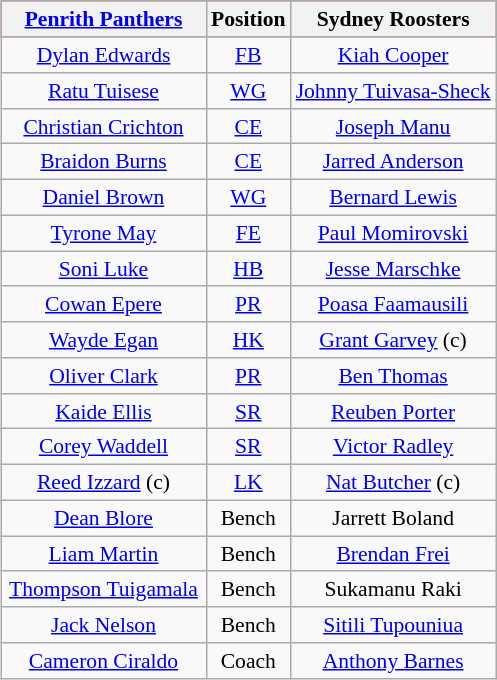<table align="right" class="wikitable" style="font-size:90%; text-align:center; margin-left:1em">
<tr bgcolor="#FF0033">
<th width="130"><a href='#'>Penrith Panthers</a></th>
<th width="40">Position</th>
<th width="130">Sydney Roosters</th>
</tr>
<tr>
<td><a href='#'>Dylan Edwards</a></td>
<td><a href='#'>FB</a></td>
<td><a href='#'>Kiah Cooper</a></td>
</tr>
<tr>
<td><a href='#'>Ratu Tuisese</a></td>
<td><a href='#'>WG</a></td>
<td><a href='#'>Johnny Tuivasa-Sheck</a></td>
</tr>
<tr>
<td><a href='#'>Christian Crichton</a></td>
<td><a href='#'>CE</a></td>
<td><a href='#'>Joseph Manu</a></td>
</tr>
<tr>
<td><a href='#'>Braidon Burns</a></td>
<td><a href='#'>CE</a></td>
<td><a href='#'>Jarred Anderson</a></td>
</tr>
<tr>
<td><a href='#'>Daniel Brown</a></td>
<td><a href='#'>WG</a></td>
<td><a href='#'>Bernard Lewis</a></td>
</tr>
<tr>
<td><a href='#'>Tyrone May</a></td>
<td><a href='#'>FE</a></td>
<td><a href='#'>Paul Momirovski</a></td>
</tr>
<tr>
<td><a href='#'>Soni Luke</a></td>
<td><a href='#'>HB</a></td>
<td><a href='#'>Jesse Marschke</a></td>
</tr>
<tr>
<td><a href='#'>Cowan Epere</a></td>
<td><a href='#'>PR</a></td>
<td><a href='#'>Poasa Faamausili</a></td>
</tr>
<tr>
<td><a href='#'>Wayde Egan</a></td>
<td><a href='#'>HK</a></td>
<td><a href='#'>Grant Garvey</a> (c)</td>
</tr>
<tr>
<td><a href='#'>Oliver Clark</a></td>
<td><a href='#'>PR</a></td>
<td><a href='#'>Ben Thomas</a></td>
</tr>
<tr>
<td><a href='#'>Kaide Ellis</a></td>
<td><a href='#'>SR</a></td>
<td><a href='#'>Reuben Porter</a></td>
</tr>
<tr>
<td><a href='#'>Corey Waddell</a></td>
<td><a href='#'>SR</a></td>
<td><a href='#'>Victor Radley</a></td>
</tr>
<tr>
<td><a href='#'>Reed Izzard</a> (c)</td>
<td><a href='#'>LK</a></td>
<td><a href='#'>Nat Butcher</a> (c)</td>
</tr>
<tr>
<td><a href='#'>Dean Blore</a></td>
<td>Bench</td>
<td>Jarrett Boland</td>
</tr>
<tr>
<td><a href='#'>Liam Martin</a></td>
<td>Bench</td>
<td><a href='#'>Brendan Frei</a></td>
</tr>
<tr>
<td><a href='#'>Thompson Tuigamala</a></td>
<td>Bench</td>
<td>Sukamanu Raki</td>
</tr>
<tr>
<td><a href='#'>Jack Nelson</a></td>
<td>Bench</td>
<td><a href='#'>Sitili Tupouniua</a></td>
</tr>
<tr>
<td><a href='#'>Cameron Ciraldo</a></td>
<td>Coach</td>
<td><a href='#'>Anthony Barnes</a></td>
</tr>
</table>
